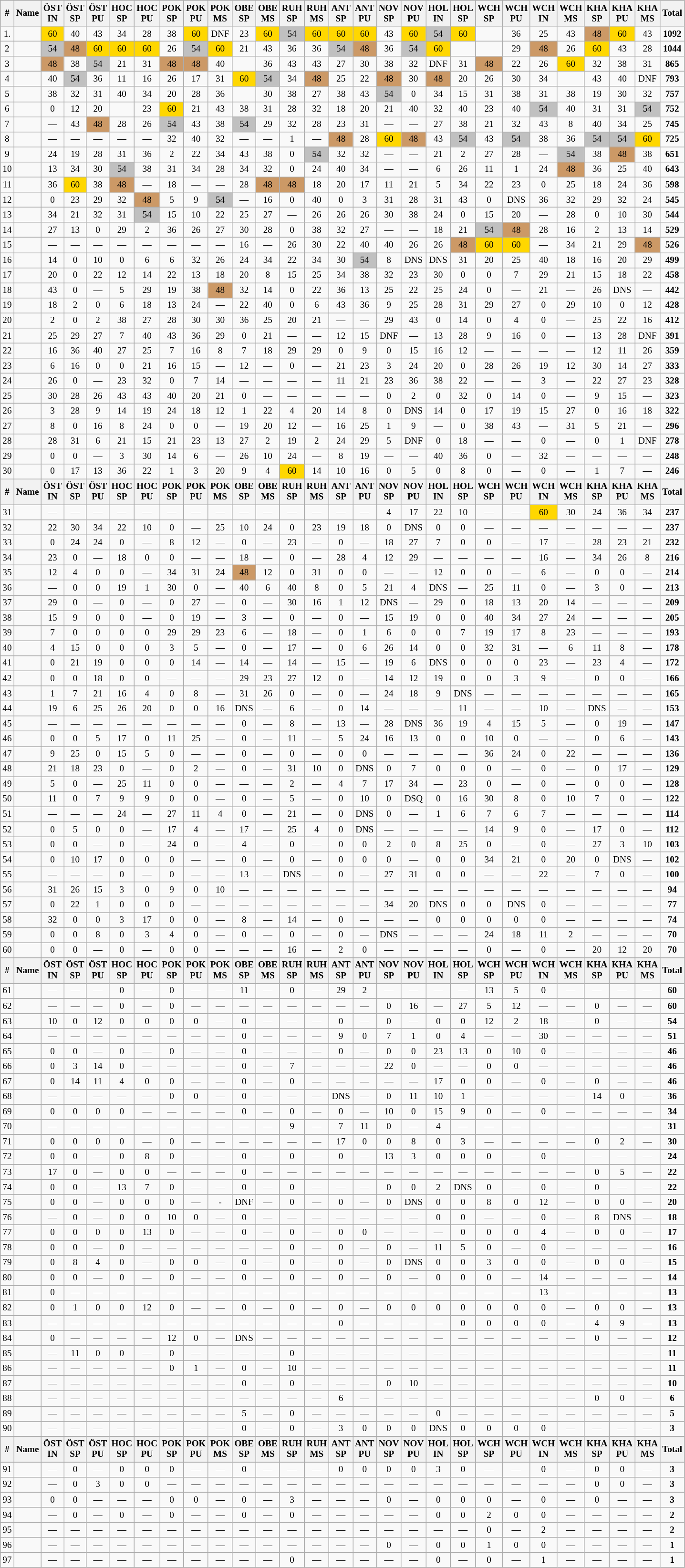<table class="wikitable"  style="text-align:center; font-size: 80%;">
<tr>
<th>#</th>
<th>Name</th>
<th>ÖST <br>IN</th>
<th>ÖST <br>SP</th>
<th>ÖST <br>PU</th>
<th>HOC <br>SP</th>
<th>HOC <br>PU</th>
<th>POK<br>SP</th>
<th>POK<br>PU</th>
<th>POK<br>MS</th>
<th>OBE <br>SP</th>
<th>OBE <br>MS</th>
<th>RUH<br>SP</th>
<th>RUH<br>MS</th>
<th>ANT<br>SP</th>
<th>ANT<br>PU</th>
<th>NOV <br>SP</th>
<th>NOV <br>PU</th>
<th>HOL<br> IN</th>
<th>HOL<br> SP</th>
<th>WCH<br> SP</th>
<th>WCH<br> PU</th>
<th>WCH<br> IN</th>
<th>WCH<br> MS</th>
<th>KHA <br>SP</th>
<th>KHA <br>PU</th>
<th>KHA<br>MS</th>
<th>Total</th>
</tr>
<tr>
<td>1.</td>
<td align="left"></td>
<td bgcolor="gold">60</td>
<td>40</td>
<td>43</td>
<td>34</td>
<td>28</td>
<td>38</td>
<td bgcolor="gold">60</td>
<td>DNF</td>
<td>23</td>
<td bgcolor="gold">60</td>
<td bgcolor="silver">54</td>
<td bgcolor="gold">60</td>
<td bgcolor="gold">60</td>
<td bgcolor="gold">60</td>
<td>43</td>
<td bgcolor="gold">60</td>
<td bgcolor="silver">54</td>
<td bgcolor="gold">60</td>
<td></td>
<td>36</td>
<td>25</td>
<td>43</td>
<td bgcolor="CC9966">48</td>
<td bgcolor="gold">60</td>
<td>43</td>
<td><strong>1092</strong></td>
</tr>
<tr>
<td>2</td>
<td align="left"></td>
<td bgcolor="silver">54</td>
<td bgcolor="CC9966">48</td>
<td bgcolor="gold">60</td>
<td bgcolor="gold">60</td>
<td bgcolor="gold">60</td>
<td>26</td>
<td bgcolor="silver">54</td>
<td bgcolor="gold">60</td>
<td>21</td>
<td>43</td>
<td>36</td>
<td>36</td>
<td bgcolor="silver">54</td>
<td bgcolor="CC9966">48</td>
<td>36</td>
<td bgcolor="silver">54</td>
<td bgcolor="gold">60</td>
<td></td>
<td></td>
<td>29</td>
<td bgcolor="CC9966">48</td>
<td>26</td>
<td bgcolor="gold">60</td>
<td>43</td>
<td>28</td>
<td><strong>1044</strong></td>
</tr>
<tr>
<td>3</td>
<td align="left"></td>
<td bgcolor="CC9966">48</td>
<td>38</td>
<td bgcolor="silver">54</td>
<td>21</td>
<td>31</td>
<td bgcolor="CC9966">48</td>
<td bgcolor="CC9966">48</td>
<td>40</td>
<td></td>
<td>36</td>
<td>43</td>
<td>43</td>
<td>27</td>
<td>30</td>
<td>38</td>
<td>32</td>
<td>DNF</td>
<td>31</td>
<td bgcolor="CC9966">48</td>
<td>22</td>
<td>26</td>
<td bgcolor="gold">60</td>
<td>32</td>
<td>38</td>
<td>31</td>
<td><strong>865</strong></td>
</tr>
<tr>
<td>4</td>
<td align="left"></td>
<td>40</td>
<td bgcolor="silver">54</td>
<td>36</td>
<td>11</td>
<td>16</td>
<td>26</td>
<td>17</td>
<td>31</td>
<td bgcolor="gold">60</td>
<td bgcolor="silver">54</td>
<td>34</td>
<td bgcolor="CC9966">48</td>
<td>25</td>
<td>22</td>
<td bgcolor="CC9966">48</td>
<td>30</td>
<td bgcolor="CC9966">48</td>
<td>20</td>
<td>26</td>
<td>30</td>
<td>34</td>
<td></td>
<td>43</td>
<td>40</td>
<td>DNF</td>
<td><strong>793</strong></td>
</tr>
<tr>
<td>5</td>
<td align="left"></td>
<td>38</td>
<td>32</td>
<td>31</td>
<td>40</td>
<td>34</td>
<td>20</td>
<td>28</td>
<td>36</td>
<td></td>
<td>30</td>
<td>38</td>
<td>27</td>
<td>38</td>
<td>43</td>
<td bgcolor="silver">54</td>
<td>0</td>
<td>34</td>
<td>15</td>
<td>31</td>
<td>38</td>
<td>31</td>
<td>38</td>
<td>19</td>
<td>30</td>
<td>32</td>
<td><strong>757</strong></td>
</tr>
<tr>
<td>6</td>
<td align="left"></td>
<td>0</td>
<td>12</td>
<td>20</td>
<td></td>
<td>23</td>
<td bgcolor="gold">60</td>
<td>21</td>
<td>43</td>
<td>38</td>
<td>31</td>
<td>28</td>
<td>32</td>
<td>18</td>
<td>20</td>
<td>21</td>
<td>40</td>
<td>32</td>
<td>40</td>
<td>23</td>
<td>40</td>
<td bgcolor="silver">54</td>
<td>40</td>
<td>31</td>
<td>31</td>
<td bgcolor="silver">54</td>
<td><strong>752</strong></td>
</tr>
<tr>
<td>7</td>
<td align="left"></td>
<td>—</td>
<td>43</td>
<td bgcolor="CC9966">48</td>
<td>28</td>
<td>26</td>
<td bgcolor="silver">54</td>
<td>43</td>
<td>38</td>
<td bgcolor="silver">54</td>
<td>29</td>
<td>32</td>
<td>28</td>
<td>23</td>
<td>31</td>
<td>—</td>
<td>—</td>
<td>27</td>
<td>38</td>
<td>21</td>
<td>32</td>
<td>43</td>
<td>8</td>
<td>40</td>
<td>34</td>
<td>25</td>
<td><strong>745</strong></td>
</tr>
<tr>
<td>8</td>
<td align="left"></td>
<td>—</td>
<td>—</td>
<td>—</td>
<td>—</td>
<td>—</td>
<td>32</td>
<td>40</td>
<td>32</td>
<td>—</td>
<td>—</td>
<td>1</td>
<td>—</td>
<td bgcolor="CC9966">48</td>
<td>28</td>
<td bgcolor="gold">60</td>
<td bgcolor="CC9966">48</td>
<td>43</td>
<td bgcolor="silver">54</td>
<td>43</td>
<td bgcolor="silver">54</td>
<td>38</td>
<td>36</td>
<td bgcolor="silver">54</td>
<td bgcolor="silver">54</td>
<td bgcolor="gold">60</td>
<td><strong>725</strong></td>
</tr>
<tr>
<td>9</td>
<td align="left"></td>
<td>24</td>
<td>19</td>
<td>28</td>
<td>31</td>
<td>36</td>
<td>2</td>
<td>22</td>
<td>34</td>
<td>43</td>
<td>38</td>
<td>0</td>
<td bgcolor="silver">54</td>
<td>32</td>
<td>32</td>
<td>—</td>
<td>—</td>
<td>21</td>
<td>2</td>
<td>27</td>
<td>28</td>
<td>—</td>
<td bgcolor="silver">54</td>
<td>38</td>
<td bgcolor="CC9966">48</td>
<td>38</td>
<td><strong>651</strong></td>
</tr>
<tr>
<td>10</td>
<td align="left"></td>
<td>13</td>
<td>34</td>
<td>30</td>
<td bgcolor="silver">54</td>
<td>38</td>
<td>31</td>
<td>34</td>
<td>28</td>
<td>34</td>
<td>32</td>
<td>0</td>
<td>24</td>
<td>40</td>
<td>34</td>
<td>—</td>
<td>—</td>
<td>6</td>
<td>26</td>
<td>11</td>
<td>1</td>
<td>24</td>
<td bgcolor="CC9966">48</td>
<td>36</td>
<td>25</td>
<td>40</td>
<td><strong>643</strong></td>
</tr>
<tr>
<td>11</td>
<td align="left"></td>
<td>36</td>
<td bgcolor="gold">60</td>
<td>38</td>
<td bgcolor="CC9966">48</td>
<td>—</td>
<td>18</td>
<td>—</td>
<td>—</td>
<td>28</td>
<td bgcolor="CC9966">48</td>
<td bgcolor="CC9966">48</td>
<td>18</td>
<td>20</td>
<td>17</td>
<td>11</td>
<td>21</td>
<td>5</td>
<td>34</td>
<td>22</td>
<td>23</td>
<td>0</td>
<td>25</td>
<td>18</td>
<td>24</td>
<td>36</td>
<td><strong>598</strong></td>
</tr>
<tr>
<td>12</td>
<td align="left"></td>
<td>0</td>
<td>23</td>
<td>29</td>
<td>32</td>
<td bgcolor="CC9966">48</td>
<td>5</td>
<td>9</td>
<td bgcolor="silver">54</td>
<td>—</td>
<td>16</td>
<td>0</td>
<td>40</td>
<td>0</td>
<td>3</td>
<td>31</td>
<td>28</td>
<td>31</td>
<td>43</td>
<td>0</td>
<td>DNS</td>
<td>36</td>
<td>32</td>
<td>29</td>
<td>32</td>
<td>24</td>
<td><strong>545</strong></td>
</tr>
<tr>
<td>13</td>
<td align="left"></td>
<td>34</td>
<td>21</td>
<td>32</td>
<td>31</td>
<td bgcolor="silver">54</td>
<td>15</td>
<td>10</td>
<td>22</td>
<td>25</td>
<td>27</td>
<td>—</td>
<td>26</td>
<td>26</td>
<td>26</td>
<td>30</td>
<td>38</td>
<td>24</td>
<td>0</td>
<td>15</td>
<td>20</td>
<td>—</td>
<td>28</td>
<td>0</td>
<td>10</td>
<td>30</td>
<td><strong>544</strong></td>
</tr>
<tr>
<td>14</td>
<td align="left"></td>
<td>27</td>
<td>13</td>
<td>0</td>
<td>29</td>
<td>2</td>
<td>36</td>
<td>26</td>
<td>27</td>
<td>30</td>
<td>28</td>
<td>0</td>
<td>38</td>
<td>32</td>
<td>27</td>
<td>—</td>
<td>—</td>
<td>18</td>
<td>21</td>
<td bgcolor="silver">54</td>
<td bgcolor="CC9966">48</td>
<td>28</td>
<td>16</td>
<td>2</td>
<td>13</td>
<td>14</td>
<td><strong>529</strong></td>
</tr>
<tr>
<td>15</td>
<td align="left"></td>
<td>—</td>
<td>—</td>
<td>—</td>
<td>—</td>
<td>—</td>
<td>—</td>
<td>—</td>
<td>—</td>
<td>16</td>
<td>—</td>
<td>26</td>
<td>30</td>
<td>22</td>
<td>40</td>
<td>40</td>
<td>26</td>
<td>26</td>
<td bgcolor="CC9966">48</td>
<td bgcolor="gold">60</td>
<td bgcolor="gold">60</td>
<td>—</td>
<td>34</td>
<td>21</td>
<td>29</td>
<td bgcolor="CC9966">48</td>
<td><strong>526</strong></td>
</tr>
<tr>
<td>16</td>
<td align="left"></td>
<td>14</td>
<td>0</td>
<td>10</td>
<td>0</td>
<td>6</td>
<td>6</td>
<td>32</td>
<td>26</td>
<td>24</td>
<td>34</td>
<td>22</td>
<td>34</td>
<td>30</td>
<td bgcolor="silver">54</td>
<td>8</td>
<td>DNS</td>
<td>DNS</td>
<td>31</td>
<td>20</td>
<td>25</td>
<td>40</td>
<td>18</td>
<td>16</td>
<td>20</td>
<td>29</td>
<td><strong>499</strong></td>
</tr>
<tr>
<td>17</td>
<td align="left"></td>
<td>20</td>
<td>0</td>
<td>22</td>
<td>12</td>
<td>14</td>
<td>22</td>
<td>13</td>
<td>18</td>
<td>20</td>
<td>8</td>
<td>15</td>
<td>25</td>
<td>34</td>
<td>38</td>
<td>32</td>
<td>23</td>
<td>30</td>
<td>0</td>
<td>0</td>
<td>7</td>
<td>29</td>
<td>21</td>
<td>15</td>
<td>18</td>
<td>22</td>
<td><strong>458</strong></td>
</tr>
<tr>
<td>18</td>
<td align="left"></td>
<td>43</td>
<td>0</td>
<td>—</td>
<td>5</td>
<td>29</td>
<td>19</td>
<td>38</td>
<td bgcolor="CC9966">48</td>
<td>32</td>
<td>14</td>
<td>0</td>
<td>22</td>
<td>36</td>
<td>13</td>
<td>25</td>
<td>22</td>
<td>25</td>
<td>24</td>
<td>0</td>
<td>—</td>
<td>21</td>
<td>—</td>
<td>26</td>
<td>DNS</td>
<td>—</td>
<td><strong>442</strong></td>
</tr>
<tr>
<td>19</td>
<td align="left"></td>
<td>18</td>
<td>2</td>
<td>0</td>
<td>6</td>
<td>18</td>
<td>13</td>
<td>24</td>
<td>—</td>
<td>22</td>
<td>40</td>
<td>0</td>
<td>6</td>
<td>43</td>
<td>36</td>
<td>9</td>
<td>25</td>
<td>28</td>
<td>31</td>
<td>29</td>
<td>27</td>
<td>0</td>
<td>29</td>
<td>10</td>
<td>0</td>
<td>12</td>
<td><strong>428</strong></td>
</tr>
<tr>
<td>20</td>
<td align="left"></td>
<td>2</td>
<td>0</td>
<td>2</td>
<td>38</td>
<td>27</td>
<td>28</td>
<td>30</td>
<td>30</td>
<td>36</td>
<td>25</td>
<td>20</td>
<td>21</td>
<td>—</td>
<td>—</td>
<td>29</td>
<td>43</td>
<td>0</td>
<td>14</td>
<td>0</td>
<td>4</td>
<td>0</td>
<td>—</td>
<td>25</td>
<td>22</td>
<td>16</td>
<td><strong>412</strong></td>
</tr>
<tr>
<td>21</td>
<td align="left"></td>
<td>25</td>
<td>29</td>
<td>27</td>
<td>7</td>
<td>40</td>
<td>43</td>
<td>36</td>
<td>29</td>
<td>0</td>
<td>21</td>
<td>—</td>
<td>—</td>
<td>12</td>
<td>15</td>
<td>DNF</td>
<td>—</td>
<td>13</td>
<td>28</td>
<td>9</td>
<td>16</td>
<td>0</td>
<td>—</td>
<td>13</td>
<td>28</td>
<td>DNF</td>
<td><strong>391</strong></td>
</tr>
<tr>
<td>22</td>
<td align="left"></td>
<td>16</td>
<td>36</td>
<td>40</td>
<td>27</td>
<td>25</td>
<td>7</td>
<td>16</td>
<td>8</td>
<td>7</td>
<td>18</td>
<td>29</td>
<td>29</td>
<td>0</td>
<td>9</td>
<td>0</td>
<td>15</td>
<td>16</td>
<td>12</td>
<td>—</td>
<td>—</td>
<td>—</td>
<td>—</td>
<td>12</td>
<td>11</td>
<td>26</td>
<td><strong>359</strong></td>
</tr>
<tr>
<td>23</td>
<td align="left"></td>
<td>6</td>
<td>16</td>
<td>0</td>
<td>0</td>
<td>21</td>
<td>16</td>
<td>15</td>
<td>—</td>
<td>12</td>
<td>—</td>
<td>0</td>
<td>—</td>
<td>21</td>
<td>23</td>
<td>3</td>
<td>24</td>
<td>20</td>
<td>0</td>
<td>28</td>
<td>26</td>
<td>19</td>
<td>12</td>
<td>30</td>
<td>14</td>
<td>27</td>
<td><strong>333</strong></td>
</tr>
<tr>
<td>24</td>
<td align="left"></td>
<td>26</td>
<td>0</td>
<td>—</td>
<td>23</td>
<td>32</td>
<td>0</td>
<td>7</td>
<td>14</td>
<td>—</td>
<td>—</td>
<td>—</td>
<td>—</td>
<td>11</td>
<td>21</td>
<td>23</td>
<td>36</td>
<td>38</td>
<td>22</td>
<td>—</td>
<td>—</td>
<td>3</td>
<td>—</td>
<td>22</td>
<td>27</td>
<td>23</td>
<td><strong>328</strong></td>
</tr>
<tr>
<td>25</td>
<td align="left"></td>
<td>30</td>
<td>28</td>
<td>26</td>
<td>43</td>
<td>43</td>
<td>40</td>
<td>20</td>
<td>21</td>
<td>0</td>
<td>—</td>
<td>—</td>
<td>—</td>
<td>—</td>
<td>—</td>
<td>0</td>
<td>2</td>
<td>0</td>
<td>32</td>
<td>0</td>
<td>14</td>
<td>0</td>
<td>—</td>
<td>9</td>
<td>15</td>
<td>—</td>
<td><strong>323</strong></td>
</tr>
<tr>
<td>26</td>
<td align="left"></td>
<td>3</td>
<td>28</td>
<td>9</td>
<td>14</td>
<td>19</td>
<td>24</td>
<td>18</td>
<td>12</td>
<td>1</td>
<td>22</td>
<td>4</td>
<td>20</td>
<td>14</td>
<td>8</td>
<td>0</td>
<td>DNS</td>
<td>14</td>
<td>0</td>
<td>17</td>
<td>19</td>
<td>15</td>
<td>27</td>
<td>0</td>
<td>16</td>
<td>18</td>
<td><strong>322</strong></td>
</tr>
<tr>
<td>27</td>
<td align="left"></td>
<td>8</td>
<td>0</td>
<td>16</td>
<td>8</td>
<td>24</td>
<td>0</td>
<td>0</td>
<td>—</td>
<td>19</td>
<td>20</td>
<td>12</td>
<td>—</td>
<td>16</td>
<td>25</td>
<td>1</td>
<td>9</td>
<td>—</td>
<td>0</td>
<td>38</td>
<td>43</td>
<td>—</td>
<td>31</td>
<td>5</td>
<td>21</td>
<td>—</td>
<td><strong>296</strong></td>
</tr>
<tr>
<td>28</td>
<td align="left"></td>
<td>28</td>
<td>31</td>
<td>6</td>
<td>21</td>
<td>15</td>
<td>21</td>
<td>23</td>
<td>13</td>
<td>27</td>
<td>2</td>
<td>19</td>
<td>2</td>
<td>24</td>
<td>29</td>
<td>5</td>
<td>DNF</td>
<td>0</td>
<td>18</td>
<td>—</td>
<td>—</td>
<td>0</td>
<td>—</td>
<td>0</td>
<td>1</td>
<td>DNF</td>
<td><strong>278</strong></td>
</tr>
<tr>
<td>29</td>
<td align="left"></td>
<td>0</td>
<td>0</td>
<td>—</td>
<td>3</td>
<td>30</td>
<td>14</td>
<td>6</td>
<td>—</td>
<td>26</td>
<td>10</td>
<td>24</td>
<td>—</td>
<td>8</td>
<td>19</td>
<td>—</td>
<td>—</td>
<td>40</td>
<td>36</td>
<td>0</td>
<td>—</td>
<td>32</td>
<td>—</td>
<td>—</td>
<td>—</td>
<td>—</td>
<td><strong>248</strong></td>
</tr>
<tr>
<td>30</td>
<td align="left"></td>
<td>0</td>
<td>17</td>
<td>13</td>
<td>36</td>
<td>22</td>
<td>1</td>
<td>3</td>
<td>20</td>
<td>9</td>
<td>4</td>
<td bgcolor="gold">60</td>
<td>14</td>
<td>10</td>
<td>16</td>
<td>0</td>
<td>5</td>
<td>0</td>
<td>8</td>
<td>0</td>
<td>—</td>
<td>0</td>
<td>—</td>
<td>1</td>
<td>7</td>
<td>—</td>
<td><strong>246</strong></td>
</tr>
<tr>
<th>#</th>
<th>Name</th>
<th>ÖST <br>IN</th>
<th>ÖST <br>SP</th>
<th>ÖST <br>PU</th>
<th>HOC <br>SP</th>
<th>HOC <br>PU</th>
<th>POK<br>SP</th>
<th>POK<br>PU</th>
<th>POK<br>MS</th>
<th>OBE <br>SP</th>
<th>OBE <br>MS</th>
<th>RUH<br>SP</th>
<th>RUH<br>MS</th>
<th>ANT<br>SP</th>
<th>ANT<br>PU</th>
<th>NOV <br>SP</th>
<th>NOV <br>PU</th>
<th>HOL<br> IN</th>
<th>HOL<br> SP</th>
<th>WCH<br> SP</th>
<th>WCH<br> PU</th>
<th>WCH<br> IN</th>
<th>WCH<br> MS</th>
<th>KHA <br>SP</th>
<th>KHA <br>PU</th>
<th>KHA<br>MS</th>
<th>Total</th>
</tr>
<tr>
<td>31</td>
<td align="left"></td>
<td>—</td>
<td>—</td>
<td>—</td>
<td>—</td>
<td>—</td>
<td>—</td>
<td>—</td>
<td>—</td>
<td>—</td>
<td>—</td>
<td>—</td>
<td>—</td>
<td>—</td>
<td>—</td>
<td>4</td>
<td>17</td>
<td>22</td>
<td>10</td>
<td>—</td>
<td>—</td>
<td bgcolor="gold">60</td>
<td>30</td>
<td>24</td>
<td>36</td>
<td>34</td>
<td><strong>237</strong></td>
</tr>
<tr>
<td>32</td>
<td align="left"></td>
<td>22</td>
<td>30</td>
<td>34</td>
<td>22</td>
<td>10</td>
<td>0</td>
<td>—</td>
<td>25</td>
<td>10</td>
<td>24</td>
<td>0</td>
<td>23</td>
<td>19</td>
<td>18</td>
<td>0</td>
<td>DNS</td>
<td>0</td>
<td>0</td>
<td>—</td>
<td>—</td>
<td>—</td>
<td>—</td>
<td>—</td>
<td>—</td>
<td>—</td>
<td><strong>237</strong></td>
</tr>
<tr>
<td>33</td>
<td align="left"></td>
<td>0</td>
<td>24</td>
<td>24</td>
<td>0</td>
<td>—</td>
<td>8</td>
<td>12</td>
<td>—</td>
<td>0</td>
<td>—</td>
<td>23</td>
<td>—</td>
<td>0</td>
<td>—</td>
<td>18</td>
<td>27</td>
<td>7</td>
<td>0</td>
<td>0</td>
<td>—</td>
<td>17</td>
<td>—</td>
<td>28</td>
<td>23</td>
<td>21</td>
<td><strong>232</strong></td>
</tr>
<tr>
<td>34</td>
<td align="left"></td>
<td>23</td>
<td>0</td>
<td>—</td>
<td>18</td>
<td>0</td>
<td>0</td>
<td>—</td>
<td>—</td>
<td>18</td>
<td>—</td>
<td>0</td>
<td>—</td>
<td>28</td>
<td>4</td>
<td>12</td>
<td>29</td>
<td>—</td>
<td>—</td>
<td>—</td>
<td>—</td>
<td>16</td>
<td>—</td>
<td>34</td>
<td>26</td>
<td>8</td>
<td><strong>216</strong></td>
</tr>
<tr>
<td>35</td>
<td align="left"></td>
<td>12</td>
<td>4</td>
<td>0</td>
<td>0</td>
<td>—</td>
<td>34</td>
<td>31</td>
<td>24</td>
<td bgcolor="CC9966">48</td>
<td>12</td>
<td>0</td>
<td>31</td>
<td>0</td>
<td>0</td>
<td>—</td>
<td>—</td>
<td>12</td>
<td>0</td>
<td>0</td>
<td>—</td>
<td>6</td>
<td>—</td>
<td>0</td>
<td>0</td>
<td>—</td>
<td><strong>214</strong></td>
</tr>
<tr>
<td>36</td>
<td align="left"></td>
<td>—</td>
<td>0</td>
<td>0</td>
<td>19</td>
<td>1</td>
<td>30</td>
<td>0</td>
<td>—</td>
<td>40</td>
<td>6</td>
<td>40</td>
<td>8</td>
<td>0</td>
<td>5</td>
<td>21</td>
<td>4</td>
<td>DNS</td>
<td>—</td>
<td>25</td>
<td>11</td>
<td>0</td>
<td>—</td>
<td>3</td>
<td>0</td>
<td>—</td>
<td><strong>213</strong></td>
</tr>
<tr>
<td>37</td>
<td align="left"></td>
<td>29</td>
<td>0</td>
<td>—</td>
<td>0</td>
<td>—</td>
<td>0</td>
<td>27</td>
<td>—</td>
<td>0</td>
<td>—</td>
<td>30</td>
<td>16</td>
<td>1</td>
<td>12</td>
<td>DNS</td>
<td>—</td>
<td>29</td>
<td>0</td>
<td>18</td>
<td>13</td>
<td>20</td>
<td>14</td>
<td>—</td>
<td>—</td>
<td>—</td>
<td><strong>209</strong></td>
</tr>
<tr>
<td>38</td>
<td align="left"></td>
<td>15</td>
<td>9</td>
<td>0</td>
<td>0</td>
<td>—</td>
<td>0</td>
<td>19</td>
<td>—</td>
<td>3</td>
<td>—</td>
<td>0</td>
<td>—</td>
<td>0</td>
<td>—</td>
<td>15</td>
<td>19</td>
<td>0</td>
<td>0</td>
<td>40</td>
<td>34</td>
<td>27</td>
<td>24</td>
<td>—</td>
<td>—</td>
<td>—</td>
<td><strong>205</strong></td>
</tr>
<tr>
<td>39</td>
<td align="left"></td>
<td>7</td>
<td>0</td>
<td>0</td>
<td>0</td>
<td>0</td>
<td>29</td>
<td>29</td>
<td>23</td>
<td>6</td>
<td>—</td>
<td>18</td>
<td>—</td>
<td>0</td>
<td>1</td>
<td>6</td>
<td>0</td>
<td>0</td>
<td>7</td>
<td>19</td>
<td>17</td>
<td>8</td>
<td>23</td>
<td>—</td>
<td>—</td>
<td>—</td>
<td><strong>193</strong></td>
</tr>
<tr>
<td>40</td>
<td align="left"></td>
<td>4</td>
<td>15</td>
<td>0</td>
<td>0</td>
<td>0</td>
<td>3</td>
<td>5</td>
<td>—</td>
<td>0</td>
<td>—</td>
<td>17</td>
<td>—</td>
<td>0</td>
<td>6</td>
<td>26</td>
<td>14</td>
<td>0</td>
<td>0</td>
<td>32</td>
<td>31</td>
<td>—</td>
<td>6</td>
<td>11</td>
<td>8</td>
<td>—</td>
<td><strong>178</strong></td>
</tr>
<tr>
<td>41</td>
<td align="left"></td>
<td>0</td>
<td>21</td>
<td>19</td>
<td>0</td>
<td>0</td>
<td>0</td>
<td>14</td>
<td>—</td>
<td>14</td>
<td>—</td>
<td>14</td>
<td>—</td>
<td>15</td>
<td>—</td>
<td>19</td>
<td>6</td>
<td>DNS</td>
<td>0</td>
<td>0</td>
<td>0</td>
<td>23</td>
<td>—</td>
<td>23</td>
<td>4</td>
<td>—</td>
<td><strong>172</strong></td>
</tr>
<tr>
<td>42</td>
<td align="left"></td>
<td>0</td>
<td>0</td>
<td>18</td>
<td>0</td>
<td>0</td>
<td>—</td>
<td>—</td>
<td>—</td>
<td>29</td>
<td>23</td>
<td>27</td>
<td>12</td>
<td>0</td>
<td>—</td>
<td>14</td>
<td>12</td>
<td>19</td>
<td>0</td>
<td>0</td>
<td>3</td>
<td>9</td>
<td>—</td>
<td>0</td>
<td>0</td>
<td>—</td>
<td><strong>166</strong></td>
</tr>
<tr>
<td>43</td>
<td align="left"></td>
<td>1</td>
<td>7</td>
<td>21</td>
<td>16</td>
<td>4</td>
<td>0</td>
<td>8</td>
<td>—</td>
<td>31</td>
<td>26</td>
<td>0</td>
<td>—</td>
<td>0</td>
<td>—</td>
<td>24</td>
<td>18</td>
<td>9</td>
<td>DNS</td>
<td>—</td>
<td>—</td>
<td>—</td>
<td>—</td>
<td>—</td>
<td>—</td>
<td>—</td>
<td><strong>165</strong></td>
</tr>
<tr>
<td>44</td>
<td align="left"></td>
<td>19</td>
<td>6</td>
<td>25</td>
<td>26</td>
<td>20</td>
<td>0</td>
<td>0</td>
<td>16</td>
<td>DNS</td>
<td>—</td>
<td>6</td>
<td>—</td>
<td>0</td>
<td>14</td>
<td>—</td>
<td>—</td>
<td>—</td>
<td>11</td>
<td>—</td>
<td>—</td>
<td>10</td>
<td>—</td>
<td>DNS</td>
<td>—</td>
<td>—</td>
<td><strong>153</strong></td>
</tr>
<tr>
<td>45</td>
<td align="left"></td>
<td>—</td>
<td>—</td>
<td>—</td>
<td>—</td>
<td>—</td>
<td>—</td>
<td>—</td>
<td>—</td>
<td>0</td>
<td>—</td>
<td>8</td>
<td>—</td>
<td>13</td>
<td>—</td>
<td>28</td>
<td>DNS</td>
<td>36</td>
<td>19</td>
<td>4</td>
<td>15</td>
<td>5</td>
<td>—</td>
<td>0</td>
<td>19</td>
<td>—</td>
<td><strong>147</strong></td>
</tr>
<tr>
<td>46</td>
<td align="left"></td>
<td>0</td>
<td>0</td>
<td>5</td>
<td>17</td>
<td>0</td>
<td>11</td>
<td>25</td>
<td>—</td>
<td>0</td>
<td>—</td>
<td>11</td>
<td>—</td>
<td>5</td>
<td>24</td>
<td>16</td>
<td>13</td>
<td>0</td>
<td>0</td>
<td>10</td>
<td>0</td>
<td>—</td>
<td>—</td>
<td>0</td>
<td>6</td>
<td>—</td>
<td><strong>143</strong></td>
</tr>
<tr>
<td>47</td>
<td align="left"></td>
<td>9</td>
<td>25</td>
<td>0</td>
<td>15</td>
<td>5</td>
<td>0</td>
<td>—</td>
<td>—</td>
<td>0</td>
<td>—</td>
<td>0</td>
<td>—</td>
<td>0</td>
<td>0</td>
<td>—</td>
<td>—</td>
<td>—</td>
<td>—</td>
<td>36</td>
<td>24</td>
<td>0</td>
<td>22</td>
<td>—</td>
<td>—</td>
<td>—</td>
<td><strong>136</strong></td>
</tr>
<tr>
<td>48</td>
<td align="left"></td>
<td>21</td>
<td>18</td>
<td>23</td>
<td>0</td>
<td>—</td>
<td>0</td>
<td>2</td>
<td>—</td>
<td>0</td>
<td>—</td>
<td>31</td>
<td>10</td>
<td>0</td>
<td>DNS</td>
<td>0</td>
<td>7</td>
<td>0</td>
<td>0</td>
<td>0</td>
<td>—</td>
<td>0</td>
<td>—</td>
<td>0</td>
<td>17</td>
<td>—</td>
<td><strong>129</strong></td>
</tr>
<tr>
<td>49</td>
<td align="left"></td>
<td>5</td>
<td>0</td>
<td>—</td>
<td>25</td>
<td>11</td>
<td>0</td>
<td>0</td>
<td>—</td>
<td>—</td>
<td>—</td>
<td>2</td>
<td>—</td>
<td>4</td>
<td>7</td>
<td>17</td>
<td>34</td>
<td>—</td>
<td>23</td>
<td>0</td>
<td>—</td>
<td>0</td>
<td>—</td>
<td>0</td>
<td>0</td>
<td>—</td>
<td><strong>128</strong></td>
</tr>
<tr>
<td>50</td>
<td align="left"></td>
<td>11</td>
<td>0</td>
<td>7</td>
<td>9</td>
<td>9</td>
<td>0</td>
<td>0</td>
<td>—</td>
<td>0</td>
<td>—</td>
<td>5</td>
<td>—</td>
<td>0</td>
<td>10</td>
<td>0</td>
<td>DSQ</td>
<td>0</td>
<td>16</td>
<td>30</td>
<td>8</td>
<td>0</td>
<td>10</td>
<td>7</td>
<td>0</td>
<td>—</td>
<td><strong>122</strong></td>
</tr>
<tr>
<td>51</td>
<td align="left"></td>
<td>—</td>
<td>—</td>
<td>—</td>
<td>24</td>
<td>—</td>
<td>27</td>
<td>11</td>
<td>4</td>
<td>0</td>
<td>—</td>
<td>21</td>
<td>—</td>
<td>0</td>
<td>DNS</td>
<td>0</td>
<td>—</td>
<td>1</td>
<td>6</td>
<td>7</td>
<td>6</td>
<td>7</td>
<td>—</td>
<td>—</td>
<td>—</td>
<td>—</td>
<td><strong>114</strong></td>
</tr>
<tr>
<td>52</td>
<td align="left"></td>
<td>0</td>
<td>5</td>
<td>0</td>
<td>0</td>
<td>—</td>
<td>17</td>
<td>4</td>
<td>—</td>
<td>17</td>
<td>—</td>
<td>25</td>
<td>4</td>
<td>0</td>
<td>DNS</td>
<td>—</td>
<td>—</td>
<td>—</td>
<td>—</td>
<td>14</td>
<td>9</td>
<td>0</td>
<td>—</td>
<td>17</td>
<td>0</td>
<td>—</td>
<td><strong>112</strong></td>
</tr>
<tr>
<td>53</td>
<td align="left"></td>
<td>0</td>
<td>0</td>
<td>—</td>
<td>0</td>
<td>—</td>
<td>24</td>
<td>0</td>
<td>—</td>
<td>4</td>
<td>—</td>
<td>0</td>
<td>—</td>
<td>0</td>
<td>0</td>
<td>2</td>
<td>0</td>
<td>8</td>
<td>25</td>
<td>0</td>
<td>—</td>
<td>0</td>
<td>—</td>
<td>27</td>
<td>3</td>
<td>10</td>
<td><strong>103</strong></td>
</tr>
<tr>
<td>54</td>
<td align="left"></td>
<td>0</td>
<td>10</td>
<td>17</td>
<td>0</td>
<td>0</td>
<td>0</td>
<td>—</td>
<td>—</td>
<td>0</td>
<td>—</td>
<td>0</td>
<td>—</td>
<td>0</td>
<td>0</td>
<td>0</td>
<td>—</td>
<td>0</td>
<td>0</td>
<td>34</td>
<td>21</td>
<td>0</td>
<td>20</td>
<td>0</td>
<td>DNS</td>
<td>—</td>
<td><strong>102</strong></td>
</tr>
<tr>
<td>55</td>
<td align="left"></td>
<td>—</td>
<td>—</td>
<td>—</td>
<td>0</td>
<td>—</td>
<td>0</td>
<td>—</td>
<td>—</td>
<td>13</td>
<td>—</td>
<td>DNS</td>
<td>—</td>
<td>0</td>
<td>—</td>
<td>27</td>
<td>31</td>
<td>0</td>
<td>0</td>
<td>—</td>
<td>—</td>
<td>22</td>
<td>—</td>
<td>7</td>
<td>0</td>
<td>—</td>
<td><strong>100</strong></td>
</tr>
<tr>
<td>56</td>
<td align="left"></td>
<td>31</td>
<td>26</td>
<td>15</td>
<td>3</td>
<td>0</td>
<td>9</td>
<td>0</td>
<td>10</td>
<td>—</td>
<td>—</td>
<td>—</td>
<td>—</td>
<td>—</td>
<td>—</td>
<td>—</td>
<td>—</td>
<td>—</td>
<td>—</td>
<td>—</td>
<td>—</td>
<td>—</td>
<td>—</td>
<td>—</td>
<td>—</td>
<td>—</td>
<td><strong>94</strong></td>
</tr>
<tr>
<td>57</td>
<td align="left"></td>
<td>0</td>
<td>22</td>
<td>1</td>
<td>0</td>
<td>0</td>
<td>0</td>
<td>—</td>
<td>—</td>
<td>—</td>
<td>—</td>
<td>—</td>
<td>—</td>
<td>—</td>
<td>—</td>
<td>34</td>
<td>20</td>
<td>DNS</td>
<td>0</td>
<td>0</td>
<td>DNS</td>
<td>0</td>
<td>—</td>
<td>—</td>
<td>—</td>
<td>—</td>
<td><strong>77</strong></td>
</tr>
<tr>
<td>58</td>
<td align="left"></td>
<td>32</td>
<td>0</td>
<td>0</td>
<td>3</td>
<td>17</td>
<td>0</td>
<td>0</td>
<td>—</td>
<td>8</td>
<td>—</td>
<td>14</td>
<td>—</td>
<td>0</td>
<td>—</td>
<td>—</td>
<td>—</td>
<td>0</td>
<td>0</td>
<td>0</td>
<td>0</td>
<td>0</td>
<td>—</td>
<td>—</td>
<td>—</td>
<td>—</td>
<td><strong>74</strong></td>
</tr>
<tr>
<td>59</td>
<td align="left"></td>
<td>0</td>
<td>0</td>
<td>8</td>
<td>0</td>
<td>3</td>
<td>4</td>
<td>0</td>
<td>—</td>
<td>0</td>
<td>—</td>
<td>0</td>
<td>—</td>
<td>0</td>
<td>—</td>
<td>DNS</td>
<td>—</td>
<td>—</td>
<td>—</td>
<td>24</td>
<td>18</td>
<td>11</td>
<td>2</td>
<td>—</td>
<td>—</td>
<td>—</td>
<td><strong>70</strong></td>
</tr>
<tr>
<td>60</td>
<td align="left"></td>
<td>0</td>
<td>0</td>
<td>—</td>
<td>0</td>
<td>—</td>
<td>0</td>
<td>0</td>
<td>—</td>
<td>—</td>
<td>—</td>
<td>16</td>
<td>—</td>
<td>2</td>
<td>0</td>
<td>—</td>
<td>—</td>
<td>—</td>
<td>—</td>
<td>0</td>
<td>—</td>
<td>0</td>
<td>—</td>
<td>20</td>
<td>12</td>
<td>20</td>
<td><strong>70</strong></td>
</tr>
<tr>
<th>#</th>
<th>Name</th>
<th>ÖST <br>IN</th>
<th>ÖST <br>SP</th>
<th>ÖST <br>PU</th>
<th>HOC <br>SP</th>
<th>HOC <br>PU</th>
<th>POK<br>SP</th>
<th>POK<br>PU</th>
<th>POK<br>MS</th>
<th>OBE <br>SP</th>
<th>OBE <br>MS</th>
<th>RUH<br>SP</th>
<th>RUH<br>MS</th>
<th>ANT<br>SP</th>
<th>ANT<br>PU</th>
<th>NOV <br>SP</th>
<th>NOV <br>PU</th>
<th>HOL<br> IN</th>
<th>HOL<br> SP</th>
<th>WCH<br> SP</th>
<th>WCH<br> PU</th>
<th>WCH<br> IN</th>
<th>WCH<br> MS</th>
<th>KHA <br>SP</th>
<th>KHA <br>PU</th>
<th>KHA<br>MS</th>
<th>Total</th>
</tr>
<tr>
<td>61</td>
<td align="left"></td>
<td>—</td>
<td>—</td>
<td>—</td>
<td>0</td>
<td>—</td>
<td>0</td>
<td>—</td>
<td>—</td>
<td>11</td>
<td>—</td>
<td>0</td>
<td>—</td>
<td>29</td>
<td>2</td>
<td>—</td>
<td>—</td>
<td>—</td>
<td>—</td>
<td>13</td>
<td>5</td>
<td>0</td>
<td>—</td>
<td>—</td>
<td>—</td>
<td>—</td>
<td><strong>60</strong></td>
</tr>
<tr>
<td>62</td>
<td align="left"></td>
<td>—</td>
<td>—</td>
<td>—</td>
<td>0</td>
<td>—</td>
<td>0</td>
<td>—</td>
<td>—</td>
<td>—</td>
<td>—</td>
<td>—</td>
<td>—</td>
<td>—</td>
<td>—</td>
<td>0</td>
<td>16</td>
<td>—</td>
<td>27</td>
<td>5</td>
<td>12</td>
<td>—</td>
<td>—</td>
<td>0</td>
<td>—</td>
<td>—</td>
<td><strong>60</strong></td>
</tr>
<tr>
<td>63</td>
<td align="left"></td>
<td>10</td>
<td>0</td>
<td>12</td>
<td>0</td>
<td>0</td>
<td>0</td>
<td>0</td>
<td>—</td>
<td>0</td>
<td>—</td>
<td>—</td>
<td>—</td>
<td>0</td>
<td>—</td>
<td>0</td>
<td>—</td>
<td>0</td>
<td>0</td>
<td>12</td>
<td>2</td>
<td>18</td>
<td>—</td>
<td>0</td>
<td>—</td>
<td>—</td>
<td><strong>54</strong></td>
</tr>
<tr>
<td>64</td>
<td align="left"></td>
<td>—</td>
<td>—</td>
<td>—</td>
<td>—</td>
<td>—</td>
<td>—</td>
<td>—</td>
<td>—</td>
<td>0</td>
<td>—</td>
<td>—</td>
<td>—</td>
<td>9</td>
<td>0</td>
<td>7</td>
<td>1</td>
<td>0</td>
<td>4</td>
<td>—</td>
<td>—</td>
<td>30</td>
<td>—</td>
<td>—</td>
<td>—</td>
<td>—</td>
<td><strong>51</strong></td>
</tr>
<tr>
<td>65</td>
<td align="left"></td>
<td>0</td>
<td>0</td>
<td>—</td>
<td>0</td>
<td>—</td>
<td>0</td>
<td>—</td>
<td>—</td>
<td>0</td>
<td>—</td>
<td>—</td>
<td>—</td>
<td>0</td>
<td>—</td>
<td>0</td>
<td>0</td>
<td>23</td>
<td>13</td>
<td>0</td>
<td>10</td>
<td>0</td>
<td>—</td>
<td>—</td>
<td>—</td>
<td>—</td>
<td><strong>46</strong></td>
</tr>
<tr>
<td>66</td>
<td align="left"></td>
<td>0</td>
<td>3</td>
<td>14</td>
<td>0</td>
<td>—</td>
<td>—</td>
<td>—</td>
<td>—</td>
<td>0</td>
<td>—</td>
<td>7</td>
<td>—</td>
<td>—</td>
<td>—</td>
<td>22</td>
<td>0</td>
<td>—</td>
<td>—</td>
<td>0</td>
<td>0</td>
<td>—</td>
<td>—</td>
<td>—</td>
<td>—</td>
<td>—</td>
<td><strong>46</strong></td>
</tr>
<tr>
<td>67</td>
<td align="left"></td>
<td>0</td>
<td>14</td>
<td>11</td>
<td>4</td>
<td>0</td>
<td>0</td>
<td>—</td>
<td>—</td>
<td>0</td>
<td>—</td>
<td>0</td>
<td>—</td>
<td>—</td>
<td>—</td>
<td>—</td>
<td>—</td>
<td>17</td>
<td>0</td>
<td>0</td>
<td>—</td>
<td>0</td>
<td>—</td>
<td>0</td>
<td>—</td>
<td>—</td>
<td><strong>46</strong></td>
</tr>
<tr>
<td>68</td>
<td align="left"></td>
<td>—</td>
<td>—</td>
<td>—</td>
<td>—</td>
<td>—</td>
<td>0</td>
<td>0</td>
<td>—</td>
<td>0</td>
<td>—</td>
<td>—</td>
<td>—</td>
<td>DNS</td>
<td>—</td>
<td>0</td>
<td>11</td>
<td>10</td>
<td>1</td>
<td>—</td>
<td>—</td>
<td>—</td>
<td>—</td>
<td>14</td>
<td>0</td>
<td>—</td>
<td><strong>36</strong></td>
</tr>
<tr>
<td>69</td>
<td align="left"></td>
<td>0</td>
<td>0</td>
<td>0</td>
<td>0</td>
<td>—</td>
<td>—</td>
<td>—</td>
<td>—</td>
<td>0</td>
<td>—</td>
<td>0</td>
<td>—</td>
<td>0</td>
<td>—</td>
<td>10</td>
<td>0</td>
<td>15</td>
<td>9</td>
<td>0</td>
<td>—</td>
<td>0</td>
<td>—</td>
<td>—</td>
<td>—</td>
<td>—</td>
<td><strong>34</strong></td>
</tr>
<tr>
<td>70</td>
<td align="left"></td>
<td>—</td>
<td>—</td>
<td>—</td>
<td>—</td>
<td>—</td>
<td>—</td>
<td>—</td>
<td>—</td>
<td>—</td>
<td>—</td>
<td>9</td>
<td>—</td>
<td>7</td>
<td>11</td>
<td>0</td>
<td>—</td>
<td>4</td>
<td>—</td>
<td>—</td>
<td>—</td>
<td>—</td>
<td>—</td>
<td>—</td>
<td>—</td>
<td>—</td>
<td><strong>31</strong></td>
</tr>
<tr>
<td>71</td>
<td align="left"></td>
<td>0</td>
<td>0</td>
<td>0</td>
<td>0</td>
<td>—</td>
<td>0</td>
<td>—</td>
<td>—</td>
<td>—</td>
<td>—</td>
<td>—</td>
<td>—</td>
<td>17</td>
<td>0</td>
<td>0</td>
<td>8</td>
<td>0</td>
<td>3</td>
<td>—</td>
<td>—</td>
<td>—</td>
<td>—</td>
<td>0</td>
<td>2</td>
<td>—</td>
<td><strong>30</strong></td>
</tr>
<tr>
<td>72</td>
<td align="left"></td>
<td>0</td>
<td>0</td>
<td>—</td>
<td>0</td>
<td>8</td>
<td>0</td>
<td>—</td>
<td>—</td>
<td>0</td>
<td>—</td>
<td>0</td>
<td>—</td>
<td>0</td>
<td>—</td>
<td>13</td>
<td>3</td>
<td>0</td>
<td>0</td>
<td>0</td>
<td>—</td>
<td>0</td>
<td>—</td>
<td>—</td>
<td>—</td>
<td>—</td>
<td><strong>24</strong></td>
</tr>
<tr>
<td>73</td>
<td align="left"></td>
<td>17</td>
<td>0</td>
<td>—</td>
<td>0</td>
<td>0</td>
<td>—</td>
<td>—</td>
<td>—</td>
<td>0</td>
<td>—</td>
<td>—</td>
<td>—</td>
<td>—</td>
<td>—</td>
<td>—</td>
<td>—</td>
<td>—</td>
<td>—</td>
<td>—</td>
<td>—</td>
<td>—</td>
<td>—</td>
<td>0</td>
<td>5</td>
<td>—</td>
<td><strong>22</strong></td>
</tr>
<tr>
<td>74</td>
<td align="left"></td>
<td>0</td>
<td>0</td>
<td>—</td>
<td>13</td>
<td>7</td>
<td>0</td>
<td>—</td>
<td>—</td>
<td>0</td>
<td>—</td>
<td>0</td>
<td>—</td>
<td>—</td>
<td>—</td>
<td>0</td>
<td>0</td>
<td>2</td>
<td>DNS</td>
<td>0</td>
<td>—</td>
<td>0</td>
<td>—</td>
<td>0</td>
<td>—</td>
<td>—</td>
<td><strong>22</strong></td>
</tr>
<tr>
<td>75</td>
<td align="left"></td>
<td>0</td>
<td>0</td>
<td>—</td>
<td>0</td>
<td>0</td>
<td>0</td>
<td>—</td>
<td>-</td>
<td>DNF</td>
<td>—</td>
<td>0</td>
<td>—</td>
<td>0</td>
<td>—</td>
<td>0</td>
<td>DNS</td>
<td>0</td>
<td>0</td>
<td>8</td>
<td>0</td>
<td>12</td>
<td>—</td>
<td>0</td>
<td>0</td>
<td>—</td>
<td><strong>20</strong></td>
</tr>
<tr>
<td>76</td>
<td align="left"></td>
<td>—</td>
<td>0</td>
<td>—</td>
<td>0</td>
<td>0</td>
<td>10</td>
<td>0</td>
<td>—</td>
<td>0</td>
<td>—</td>
<td>—</td>
<td>—</td>
<td>—</td>
<td>—</td>
<td>—</td>
<td>—</td>
<td>0</td>
<td>0</td>
<td>—</td>
<td>—</td>
<td>0</td>
<td>—</td>
<td>8</td>
<td>DNS</td>
<td>—</td>
<td><strong>18</strong></td>
</tr>
<tr>
<td>77</td>
<td align="left"></td>
<td>0</td>
<td>0</td>
<td>0</td>
<td>0</td>
<td>13</td>
<td>0</td>
<td>—</td>
<td>—</td>
<td>0</td>
<td>—</td>
<td>0</td>
<td>—</td>
<td>0</td>
<td>0</td>
<td>—</td>
<td>—</td>
<td>—</td>
<td>0</td>
<td>0</td>
<td>0</td>
<td>4</td>
<td>—</td>
<td>0</td>
<td>0</td>
<td>—</td>
<td><strong>17</strong></td>
</tr>
<tr>
<td>78</td>
<td align="left"></td>
<td>0</td>
<td>0</td>
<td>—</td>
<td>0</td>
<td>—</td>
<td>—</td>
<td>—</td>
<td>—</td>
<td>—</td>
<td>—</td>
<td>0</td>
<td>—</td>
<td>0</td>
<td>—</td>
<td>0</td>
<td>—</td>
<td>11</td>
<td>5</td>
<td>0</td>
<td>—</td>
<td>0</td>
<td>—</td>
<td>—</td>
<td>—</td>
<td>—</td>
<td><strong>16</strong></td>
</tr>
<tr>
<td>79</td>
<td align="left"></td>
<td>0</td>
<td>8</td>
<td>4</td>
<td>0</td>
<td>—</td>
<td>0</td>
<td>0</td>
<td>—</td>
<td>0</td>
<td>—</td>
<td>0</td>
<td>—</td>
<td>0</td>
<td>—</td>
<td>0</td>
<td>DNS</td>
<td>0</td>
<td>0</td>
<td>3</td>
<td>0</td>
<td>0</td>
<td>—</td>
<td>0</td>
<td>0</td>
<td>—</td>
<td><strong>15</strong></td>
</tr>
<tr>
<td>80</td>
<td align="left"></td>
<td>0</td>
<td>0</td>
<td>—</td>
<td>0</td>
<td>—</td>
<td>0</td>
<td>—</td>
<td>—</td>
<td>0</td>
<td>—</td>
<td>0</td>
<td>—</td>
<td>0</td>
<td>—</td>
<td>0</td>
<td>—</td>
<td>0</td>
<td>0</td>
<td>0</td>
<td>—</td>
<td>14</td>
<td>—</td>
<td>—</td>
<td>—</td>
<td>—</td>
<td><strong>14</strong></td>
</tr>
<tr>
<td>81</td>
<td align="left"></td>
<td>0</td>
<td>—</td>
<td>—</td>
<td>—</td>
<td>—</td>
<td>—</td>
<td>—</td>
<td>—</td>
<td>—</td>
<td>—</td>
<td>—</td>
<td>—</td>
<td>—</td>
<td>—</td>
<td>—</td>
<td>—</td>
<td>—</td>
<td>—</td>
<td>—</td>
<td>—</td>
<td>13</td>
<td>—</td>
<td>—</td>
<td>—</td>
<td>—</td>
<td><strong>13</strong></td>
</tr>
<tr>
<td>82</td>
<td align="left"></td>
<td>0</td>
<td>1</td>
<td>0</td>
<td>0</td>
<td>12</td>
<td>0</td>
<td>—</td>
<td>—</td>
<td>0</td>
<td>—</td>
<td>0</td>
<td>—</td>
<td>0</td>
<td>—</td>
<td>0</td>
<td>0</td>
<td>0</td>
<td>0</td>
<td>0</td>
<td>0</td>
<td>0</td>
<td>—</td>
<td>0</td>
<td>0</td>
<td>—</td>
<td><strong>13</strong></td>
</tr>
<tr>
<td>83</td>
<td align="left"></td>
<td>—</td>
<td>—</td>
<td>—</td>
<td>—</td>
<td>—</td>
<td>—</td>
<td>—</td>
<td>—</td>
<td>—</td>
<td>—</td>
<td>—</td>
<td>—</td>
<td>0</td>
<td>—</td>
<td>—</td>
<td>—</td>
<td>—</td>
<td>0</td>
<td>0</td>
<td>0</td>
<td>0</td>
<td>—</td>
<td>4</td>
<td>9</td>
<td>—</td>
<td><strong>13</strong></td>
</tr>
<tr>
<td>84</td>
<td align="left"></td>
<td>0</td>
<td>—</td>
<td>—</td>
<td>—</td>
<td>—</td>
<td>12</td>
<td>0</td>
<td>—</td>
<td>DNS</td>
<td>—</td>
<td>—</td>
<td>—</td>
<td>—</td>
<td>—</td>
<td>—</td>
<td>—</td>
<td>—</td>
<td>—</td>
<td>—</td>
<td>—</td>
<td>—</td>
<td>—</td>
<td>0</td>
<td>—</td>
<td>—</td>
<td><strong>12</strong></td>
</tr>
<tr>
<td>85</td>
<td align="left"></td>
<td>—</td>
<td>11</td>
<td>0</td>
<td>0</td>
<td>—</td>
<td>0</td>
<td>—</td>
<td>—</td>
<td>—</td>
<td>—</td>
<td>0</td>
<td>—</td>
<td>—</td>
<td>—</td>
<td>—</td>
<td>—</td>
<td>—</td>
<td>—</td>
<td>—</td>
<td>—</td>
<td>—</td>
<td>—</td>
<td>—</td>
<td>—</td>
<td>—</td>
<td><strong>11</strong></td>
</tr>
<tr>
<td>86</td>
<td align="left"></td>
<td>—</td>
<td>—</td>
<td>—</td>
<td>—</td>
<td>—</td>
<td>0</td>
<td>1</td>
<td>—</td>
<td>0</td>
<td>—</td>
<td>10</td>
<td>—</td>
<td>—</td>
<td>—</td>
<td>—</td>
<td>—</td>
<td>—</td>
<td>—</td>
<td>—</td>
<td>—</td>
<td>—</td>
<td>—</td>
<td>—</td>
<td>—</td>
<td>—</td>
<td><strong>11</strong></td>
</tr>
<tr>
<td>87</td>
<td align="left"></td>
<td>—</td>
<td>—</td>
<td>—</td>
<td>—</td>
<td>—</td>
<td>—</td>
<td>—</td>
<td>—</td>
<td>0</td>
<td>—</td>
<td>0</td>
<td>—</td>
<td>—</td>
<td>—</td>
<td>0</td>
<td>10</td>
<td>—</td>
<td>—</td>
<td>—</td>
<td>—</td>
<td>—</td>
<td>—</td>
<td>—</td>
<td>—</td>
<td>—</td>
<td><strong>10</strong></td>
</tr>
<tr>
<td>88</td>
<td align="left"></td>
<td>—</td>
<td>—</td>
<td>—</td>
<td>—</td>
<td>—</td>
<td>—</td>
<td>—</td>
<td>—</td>
<td>—</td>
<td>—</td>
<td>—</td>
<td>—</td>
<td>6</td>
<td>—</td>
<td>—</td>
<td>—</td>
<td>—</td>
<td>—</td>
<td>—</td>
<td>—</td>
<td>—</td>
<td>—</td>
<td>0</td>
<td>0</td>
<td>—</td>
<td><strong>6</strong></td>
</tr>
<tr>
<td>89</td>
<td align="left"></td>
<td>—</td>
<td>—</td>
<td>—</td>
<td>—</td>
<td>—</td>
<td>—</td>
<td>—</td>
<td>—</td>
<td>5</td>
<td>—</td>
<td>0</td>
<td>—</td>
<td>—</td>
<td>—</td>
<td>—</td>
<td>—</td>
<td>0</td>
<td>—</td>
<td>—</td>
<td>—</td>
<td>—</td>
<td>—</td>
<td>—</td>
<td>—</td>
<td>—</td>
<td><strong>5</strong></td>
</tr>
<tr>
<td>90</td>
<td align="left"></td>
<td>—</td>
<td>—</td>
<td>—</td>
<td>—</td>
<td>—</td>
<td>—</td>
<td>—</td>
<td>—</td>
<td>0</td>
<td>—</td>
<td>0</td>
<td>—</td>
<td>3</td>
<td>0</td>
<td>0</td>
<td>0</td>
<td>DNS</td>
<td>0</td>
<td>0</td>
<td>0</td>
<td>0</td>
<td>—</td>
<td>—</td>
<td>—</td>
<td>—</td>
<td><strong>3</strong></td>
</tr>
<tr>
<th>#</th>
<th>Name</th>
<th>ÖST <br>IN</th>
<th>ÖST <br>SP</th>
<th>ÖST <br>PU</th>
<th>HOC <br>SP</th>
<th>HOC <br>PU</th>
<th>POK<br>SP</th>
<th>POK<br>PU</th>
<th>POK<br>MS</th>
<th>OBE <br>SP</th>
<th>OBE <br>MS</th>
<th>RUH<br>SP</th>
<th>RUH<br>MS</th>
<th>ANT<br>SP</th>
<th>ANT<br>PU</th>
<th>NOV <br>SP</th>
<th>NOV <br>PU</th>
<th>HOL<br> IN</th>
<th>HOL<br> SP</th>
<th>WCH<br> SP</th>
<th>WCH<br> PU</th>
<th>WCH<br> IN</th>
<th>WCH<br> MS</th>
<th>KHA <br>SP</th>
<th>KHA <br>PU</th>
<th>KHA<br>MS</th>
<th>Total</th>
</tr>
<tr>
<td>91</td>
<td align="left"></td>
<td>—</td>
<td>0</td>
<td>—</td>
<td>0</td>
<td>0</td>
<td>0</td>
<td>—</td>
<td>—</td>
<td>0</td>
<td>—</td>
<td>—</td>
<td>—</td>
<td>0</td>
<td>0</td>
<td>0</td>
<td>0</td>
<td>3</td>
<td>0</td>
<td>—</td>
<td>—</td>
<td>0</td>
<td>—</td>
<td>0</td>
<td>0</td>
<td>—</td>
<td><strong>3</strong></td>
</tr>
<tr>
<td>92</td>
<td align="left"></td>
<td>—</td>
<td>0</td>
<td>3</td>
<td>0</td>
<td>0</td>
<td>—</td>
<td>—</td>
<td>—</td>
<td>—</td>
<td>—</td>
<td>—</td>
<td>—</td>
<td>—</td>
<td>—</td>
<td>—</td>
<td>—</td>
<td>—</td>
<td>—</td>
<td>—</td>
<td>—</td>
<td>—</td>
<td>—</td>
<td>0</td>
<td>0</td>
<td>—</td>
<td><strong>3</strong></td>
</tr>
<tr>
<td>93</td>
<td align="left"></td>
<td>0</td>
<td>0</td>
<td>—</td>
<td>—</td>
<td>—</td>
<td>0</td>
<td>0</td>
<td>—</td>
<td>0</td>
<td>—</td>
<td>3</td>
<td>—</td>
<td>—</td>
<td>—</td>
<td>0</td>
<td>—</td>
<td>0</td>
<td>0</td>
<td>0</td>
<td>—</td>
<td>0</td>
<td>—</td>
<td>0</td>
<td>—</td>
<td>—</td>
<td><strong>3</strong></td>
</tr>
<tr>
<td>94</td>
<td align="left"></td>
<td>—</td>
<td>0</td>
<td>—</td>
<td>0</td>
<td>—</td>
<td>0</td>
<td>—</td>
<td>—</td>
<td>0</td>
<td>—</td>
<td>0</td>
<td>—</td>
<td>—</td>
<td>—</td>
<td>—</td>
<td>—</td>
<td>0</td>
<td>0</td>
<td>2</td>
<td>0</td>
<td>0</td>
<td>—</td>
<td>—</td>
<td>—</td>
<td>—</td>
<td><strong>2</strong></td>
</tr>
<tr>
<td>95</td>
<td align="left"></td>
<td>—</td>
<td>—</td>
<td>—</td>
<td>—</td>
<td>—</td>
<td>—</td>
<td>—</td>
<td>—</td>
<td>—</td>
<td>—</td>
<td>—</td>
<td>—</td>
<td>—</td>
<td>—</td>
<td>—</td>
<td>—</td>
<td>—</td>
<td>—</td>
<td>0</td>
<td>—</td>
<td>2</td>
<td>—</td>
<td>—</td>
<td>—</td>
<td>—</td>
<td><strong>2</strong></td>
</tr>
<tr>
<td>96</td>
<td align="left"></td>
<td>—</td>
<td>—</td>
<td>—</td>
<td>—</td>
<td>—</td>
<td>—</td>
<td>—</td>
<td>—</td>
<td>—</td>
<td>—</td>
<td>—</td>
<td>—</td>
<td>—</td>
<td>—</td>
<td>0</td>
<td>—</td>
<td>0</td>
<td>0</td>
<td>1</td>
<td>0</td>
<td>0</td>
<td>—</td>
<td>—</td>
<td>—</td>
<td>—</td>
<td><strong>1</strong></td>
</tr>
<tr>
<td>97</td>
<td align="left"></td>
<td>—</td>
<td>—</td>
<td>—</td>
<td>—</td>
<td>—</td>
<td>—</td>
<td>—</td>
<td>—</td>
<td>—</td>
<td>—</td>
<td>0</td>
<td>—</td>
<td>—</td>
<td>—</td>
<td>—</td>
<td>—</td>
<td>0</td>
<td>—</td>
<td>0</td>
<td>—</td>
<td>1</td>
<td>—</td>
<td>—</td>
<td>—</td>
<td>—</td>
<td><strong>1</strong></td>
</tr>
</table>
